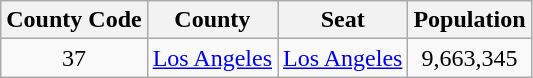<table class="wikitable sortable" style="text-align:center;">
<tr>
<th> County Code</th>
<th>County</th>
<th>Seat</th>
<th>Population</th>
</tr>
<tr>
<td>37</td>
<td><a href='#'>Los Angeles</a></td>
<td><a href='#'>Los Angeles</a></td>
<td>9,663,345</td>
</tr>
</table>
